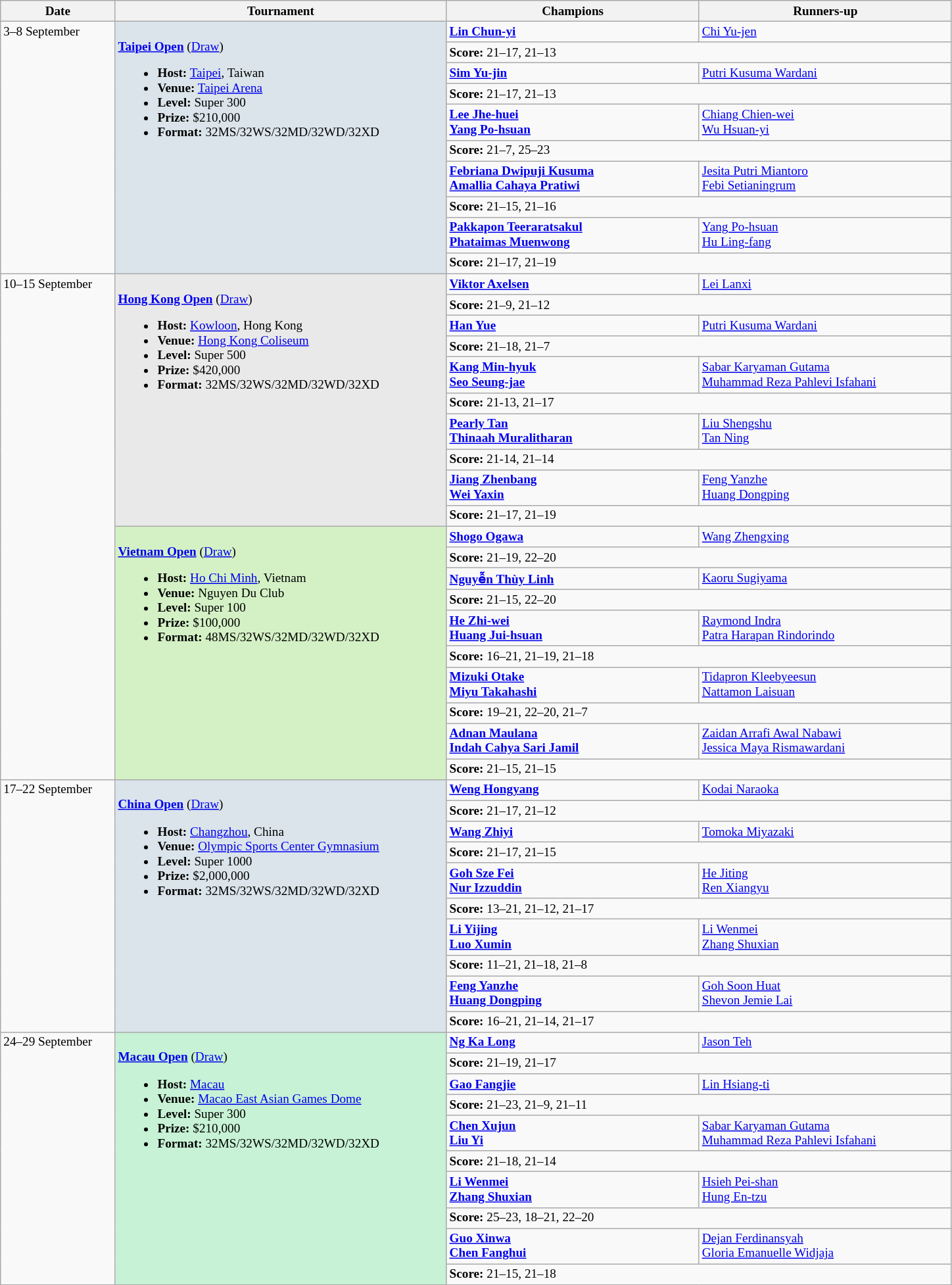<table class="wikitable" style="font-size:80%">
<tr>
<th width="110">Date</th>
<th width="330">Tournament</th>
<th width="250">Champions</th>
<th width="250">Runners-up</th>
</tr>
<tr valign="top">
<td rowspan="10">3–8 September</td>
<td bgcolor="#DAE4EA" rowspan="10"><br><strong><a href='#'>Taipei Open</a></strong> (<a href='#'>Draw</a>)<ul><li><strong>Host:</strong> <a href='#'>Taipei</a>, Taiwan</li><li><strong>Venue:</strong> <a href='#'>Taipei Arena</a></li><li><strong>Level:</strong> Super 300</li><li><strong>Prize:</strong> $210,000</li><li><strong>Format:</strong> 32MS/32WS/32MD/32WD/32XD</li></ul></td>
<td><strong> <a href='#'>Lin Chun-yi</a></strong></td>
<td> <a href='#'>Chi Yu-jen</a></td>
</tr>
<tr>
<td colspan="2"><strong>Score:</strong> 21–17, 21–13</td>
</tr>
<tr valign="top">
<td><strong> <a href='#'>Sim Yu-jin</a></strong></td>
<td> <a href='#'>Putri Kusuma Wardani</a></td>
</tr>
<tr>
<td colspan="2"><strong>Score:</strong> 21–17, 21–13</td>
</tr>
<tr valign="top">
<td><strong> <a href='#'>Lee Jhe-huei</a><br> <a href='#'>Yang Po-hsuan</a></strong></td>
<td> <a href='#'>Chiang Chien-wei</a><br> <a href='#'>Wu Hsuan-yi</a></td>
</tr>
<tr>
<td colspan="2"><strong>Score:</strong> 21–7, 25–23</td>
</tr>
<tr valign="top">
<td><strong> <a href='#'>Febriana Dwipuji Kusuma</a><br> <a href='#'>Amallia Cahaya Pratiwi</a></strong></td>
<td> <a href='#'>Jesita Putri Miantoro</a><br> <a href='#'>Febi Setianingrum</a></td>
</tr>
<tr>
<td colspan="2"><strong>Score:</strong> 21–15, 21–16</td>
</tr>
<tr valign="top">
<td><strong> <a href='#'>Pakkapon Teeraratsakul</a><br> <a href='#'>Phataimas Muenwong</a></strong></td>
<td> <a href='#'>Yang Po-hsuan</a><br> <a href='#'>Hu Ling-fang</a></td>
</tr>
<tr>
<td colspan="2"><strong>Score:</strong> 21–17, 21–19</td>
</tr>
<tr valign="top">
<td rowspan="20">10–15 September</td>
<td bgcolor="#E9E9E9" rowspan="10"><br><strong><a href='#'>Hong Kong Open</a></strong> (<a href='#'>Draw</a>)<ul><li><strong>Host:</strong> <a href='#'>Kowloon</a>, Hong Kong</li><li><strong>Venue:</strong> <a href='#'>Hong Kong Coliseum</a></li><li><strong>Level:</strong> Super 500</li><li><strong>Prize:</strong> $420,000</li><li><strong>Format:</strong> 32MS/32WS/32MD/32WD/32XD</li></ul></td>
<td><strong> <a href='#'>Viktor Axelsen</a></strong></td>
<td> <a href='#'>Lei Lanxi</a></td>
</tr>
<tr>
<td colspan="2"><strong>Score:</strong> 21–9, 21–12</td>
</tr>
<tr valign="top">
<td><strong> <a href='#'>Han Yue</a></strong></td>
<td> <a href='#'>Putri Kusuma Wardani</a></td>
</tr>
<tr>
<td colspan="2"><strong>Score:</strong> 21–18, 21–7</td>
</tr>
<tr valign="top">
<td><strong> <a href='#'>Kang Min-hyuk</a> <br> <a href='#'>Seo Seung-jae</a></strong></td>
<td> <a href='#'>Sabar Karyaman Gutama</a><br> <a href='#'>Muhammad Reza Pahlevi Isfahani</a></td>
</tr>
<tr>
<td colspan="2"><strong>Score:</strong>  21-13, 21–17</td>
</tr>
<tr valign="top">
<td><strong> <a href='#'>Pearly Tan</a><br> <a href='#'>Thinaah Muralitharan</a></strong></td>
<td> <a href='#'>Liu Shengshu</a><br> <a href='#'>Tan Ning</a></td>
</tr>
<tr>
<td colspan="2"><strong>Score:</strong> 21-14, 21–14</td>
</tr>
<tr valign="top">
<td><strong> <a href='#'>Jiang Zhenbang</a><br> <a href='#'>Wei Yaxin</a></strong></td>
<td> <a href='#'>Feng Yanzhe</a><br> <a href='#'>Huang Dongping</a></td>
</tr>
<tr>
<td colspan="2"><strong>Score:</strong> 21–17, 21–19</td>
</tr>
<tr valign="top">
<td bgcolor="#D4F1C5" rowspan="10"><br><strong><a href='#'>Vietnam Open</a></strong> (<a href='#'>Draw</a>)<ul><li><strong>Host:</strong> <a href='#'>Ho Chi Minh</a>, Vietnam</li><li><strong>Venue:</strong> Nguyen Du Club</li><li><strong>Level:</strong> Super 100</li><li><strong>Prize:</strong> $100,000</li><li><strong>Format:</strong> 48MS/32WS/32MD/32WD/32XD</li></ul></td>
<td><strong> <a href='#'>Shogo Ogawa</a></strong></td>
<td> <a href='#'>Wang Zhengxing</a></td>
</tr>
<tr>
<td colspan="2"><strong>Score:</strong> 21–19, 22–20</td>
</tr>
<tr valign="top">
<td><strong> <a href='#'>Nguyễn Thùy Linh</a></strong></td>
<td> <a href='#'>Kaoru Sugiyama</a></td>
</tr>
<tr>
<td colspan="2"><strong>Score:</strong> 21–15, 22–20</td>
</tr>
<tr valign="top">
<td><strong> <a href='#'>He Zhi-wei</a><br> <a href='#'>Huang Jui-hsuan</a></strong></td>
<td> <a href='#'>Raymond Indra</a><br> <a href='#'>Patra Harapan Rindorindo</a></td>
</tr>
<tr>
<td colspan="2"><strong>Score:</strong> 16–21, 21–19, 21–18</td>
</tr>
<tr valign="top">
<td><strong> <a href='#'>Mizuki Otake</a><br> <a href='#'>Miyu Takahashi</a></strong></td>
<td> <a href='#'>Tidapron Kleebyeesun</a><br> <a href='#'>Nattamon Laisuan</a></td>
</tr>
<tr>
<td colspan="2"><strong>Score:</strong> 19–21, 22–20, 21–7</td>
</tr>
<tr valign="top">
<td><strong> <a href='#'>Adnan Maulana</a><br> <a href='#'>Indah Cahya Sari Jamil</a></strong></td>
<td> <a href='#'>Zaidan Arrafi Awal Nabawi</a><br> <a href='#'>Jessica Maya Rismawardani</a></td>
</tr>
<tr>
<td colspan="2"><strong>Score:</strong> 21–15, 21–15</td>
</tr>
<tr valign="top">
<td rowspan="10">17–22 September</td>
<td bgcolor="#DAE4EA" rowspan="10"><br><strong><a href='#'>China Open</a></strong> (<a href='#'>Draw</a>)<ul><li><strong>Host:</strong> <a href='#'>Changzhou</a>, China</li><li><strong>Venue:</strong> <a href='#'>Olympic Sports Center Gymnasium</a></li><li><strong>Level:</strong> Super 1000</li><li><strong>Prize:</strong> $2,000,000</li><li><strong>Format:</strong> 32MS/32WS/32MD/32WD/32XD</li></ul></td>
<td><strong> <a href='#'>Weng Hongyang</a></strong></td>
<td> <a href='#'>Kodai Naraoka</a></td>
</tr>
<tr>
<td colspan="2"><strong>Score:</strong>  21–17, 21–12</td>
</tr>
<tr valign="top">
<td><strong> <a href='#'>Wang Zhiyi</a></strong></td>
<td> <a href='#'>Tomoka Miyazaki</a></td>
</tr>
<tr>
<td colspan="2"><strong>Score:</strong> 21–17, 21–15</td>
</tr>
<tr valign="top">
<td><strong> <a href='#'>Goh Sze Fei</a><br> <a href='#'>Nur Izzuddin</a></strong></td>
<td> <a href='#'>He Jiting</a><br> <a href='#'>Ren Xiangyu</a></td>
</tr>
<tr>
<td colspan="2"><strong>Score:</strong> 13–21, 21–12, 21–17</td>
</tr>
<tr valign="top">
<td><strong> <a href='#'>Li Yijing</a><br> <a href='#'>Luo Xumin</a></strong></td>
<td> <a href='#'>Li Wenmei</a><br> <a href='#'>Zhang Shuxian</a></td>
</tr>
<tr>
<td colspan="2"><strong>Score:</strong> 11–21, 21–18, 21–8</td>
</tr>
<tr valign="top">
<td><strong> <a href='#'>Feng Yanzhe</a><br> <a href='#'>Huang Dongping</a></strong></td>
<td> <a href='#'>Goh Soon Huat</a><br> <a href='#'>Shevon Jemie Lai</a></td>
</tr>
<tr>
<td colspan="2"><strong>Score:</strong> 16–21, 21–14, 21–17</td>
</tr>
<tr valign="top">
<td rowspan="10">24–29 September</td>
<td bgcolor="#C7F2D5" rowspan="10"><br><strong><a href='#'>Macau Open</a></strong> (<a href='#'>Draw</a>)<ul><li><strong>Host:</strong> <a href='#'>Macau</a></li><li><strong>Venue:</strong> <a href='#'>Macao East Asian Games Dome</a></li><li><strong>Level:</strong> Super 300</li><li><strong>Prize:</strong> $210,000</li><li><strong>Format:</strong> 32MS/32WS/32MD/32WD/32XD</li></ul></td>
<td><strong> <a href='#'>Ng Ka Long</a></strong></td>
<td> <a href='#'>Jason Teh</a></td>
</tr>
<tr>
<td colspan="2"><strong>Score:</strong> 21–19, 21–17</td>
</tr>
<tr valign="top">
<td><strong> <a href='#'>Gao Fangjie</a></strong></td>
<td> <a href='#'>Lin Hsiang-ti</a></td>
</tr>
<tr>
<td colspan="2"><strong>Score:</strong> 21–23, 21–9, 21–11</td>
</tr>
<tr valign="top">
<td><strong> <a href='#'>Chen Xujun</a><br> <a href='#'>Liu Yi</a></strong></td>
<td> <a href='#'>Sabar Karyaman Gutama</a><br> <a href='#'>Muhammad Reza Pahlevi Isfahani</a></td>
</tr>
<tr>
<td colspan="2"><strong>Score:</strong> 21–18, 21–14</td>
</tr>
<tr valign="top">
<td><strong> <a href='#'>Li Wenmei</a><br> <a href='#'>Zhang Shuxian</a></strong></td>
<td> <a href='#'>Hsieh Pei-shan</a><br> <a href='#'>Hung En-tzu</a></td>
</tr>
<tr>
<td colspan="2"><strong>Score:</strong> 25–23, 18–21, 22–20</td>
</tr>
<tr valign="top">
<td><strong> <a href='#'>Guo Xinwa</a><br> <a href='#'>Chen Fanghui</a></strong></td>
<td> <a href='#'>Dejan Ferdinansyah</a><br> <a href='#'>Gloria Emanuelle Widjaja</a></td>
</tr>
<tr>
<td colspan="2"><strong>Score:</strong> 21–15, 21–18</td>
</tr>
</table>
